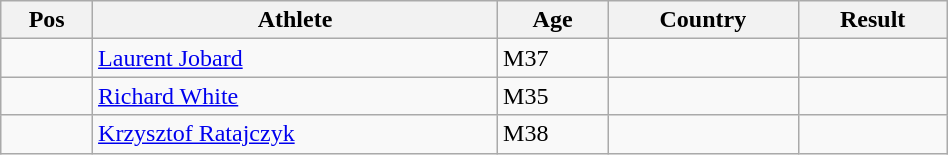<table class="wikitable"  style="text-align:center; width:50%;">
<tr>
<th>Pos</th>
<th>Athlete</th>
<th>Age</th>
<th>Country</th>
<th>Result</th>
</tr>
<tr>
<td align=center></td>
<td align=left><a href='#'>Laurent Jobard</a></td>
<td align=left>M37</td>
<td align=left></td>
<td></td>
</tr>
<tr>
<td align=center></td>
<td align=left><a href='#'>Richard White</a></td>
<td align=left>M35</td>
<td align=left></td>
<td></td>
</tr>
<tr>
<td align=center></td>
<td align=left><a href='#'>Krzysztof Ratajczyk</a></td>
<td align=left>M38</td>
<td align=left></td>
<td></td>
</tr>
</table>
